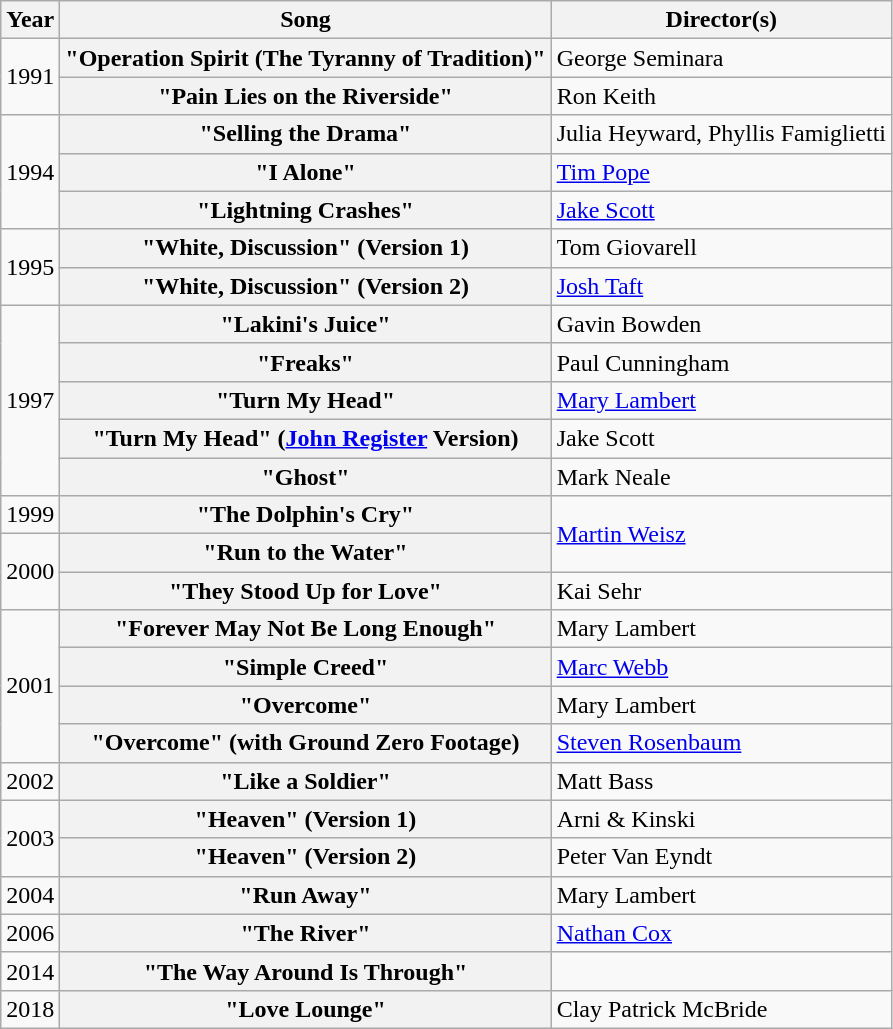<table class="wikitable plainrowheaders">
<tr>
<th scope="col">Year</th>
<th scope="col">Song</th>
<th scope="col">Director(s)</th>
</tr>
<tr>
<td rowspan="2">1991</td>
<th scope="row">"Operation Spirit (The Tyranny of Tradition)"</th>
<td>George Seminara</td>
</tr>
<tr>
<th scope="row">"Pain Lies on the Riverside"</th>
<td>Ron Keith</td>
</tr>
<tr>
<td rowspan="3">1994</td>
<th scope="row">"Selling the Drama"</th>
<td>Julia Heyward, Phyllis Famiglietti</td>
</tr>
<tr>
<th scope="row">"I Alone"</th>
<td><a href='#'>Tim Pope</a></td>
</tr>
<tr>
<th scope="row">"Lightning Crashes"</th>
<td><a href='#'>Jake Scott</a></td>
</tr>
<tr>
<td rowspan="2">1995</td>
<th scope="row">"White, Discussion" (Version 1)</th>
<td>Tom Giovarell</td>
</tr>
<tr>
<th scope="row">"White, Discussion" (Version 2)</th>
<td><a href='#'>Josh Taft</a></td>
</tr>
<tr>
<td rowspan="5">1997</td>
<th scope="row">"Lakini's Juice"</th>
<td>Gavin Bowden</td>
</tr>
<tr>
<th scope="row">"Freaks"</th>
<td>Paul Cunningham</td>
</tr>
<tr>
<th scope="row">"Turn My Head"</th>
<td><a href='#'>Mary Lambert</a></td>
</tr>
<tr>
<th scope="row">"Turn My Head" (<a href='#'>John Register</a> Version)</th>
<td>Jake Scott</td>
</tr>
<tr>
<th scope="row">"Ghost"</th>
<td>Mark Neale</td>
</tr>
<tr>
<td>1999</td>
<th scope="row">"The Dolphin's Cry"</th>
<td rowspan="2"><a href='#'>Martin Weisz</a></td>
</tr>
<tr>
<td rowspan="2">2000</td>
<th scope="row">"Run to the Water"</th>
</tr>
<tr>
<th scope="row">"They Stood Up for Love"</th>
<td>Kai Sehr</td>
</tr>
<tr>
<td rowspan="4">2001</td>
<th scope="row">"Forever May Not Be Long Enough"</th>
<td>Mary Lambert</td>
</tr>
<tr>
<th scope="row">"Simple Creed"</th>
<td><a href='#'>Marc Webb</a></td>
</tr>
<tr>
<th scope="row">"Overcome"</th>
<td>Mary Lambert</td>
</tr>
<tr>
<th scope="row">"Overcome" (with Ground Zero Footage)</th>
<td><a href='#'>Steven Rosenbaum</a></td>
</tr>
<tr>
<td>2002</td>
<th scope="row">"Like a Soldier"</th>
<td>Matt Bass</td>
</tr>
<tr>
<td rowspan="2">2003</td>
<th scope="row">"Heaven" (Version 1)</th>
<td>Arni & Kinski</td>
</tr>
<tr>
<th scope="row">"Heaven" (Version 2)</th>
<td>Peter Van Eyndt</td>
</tr>
<tr>
<td>2004</td>
<th scope="row">"Run Away"</th>
<td>Mary Lambert</td>
</tr>
<tr>
<td>2006</td>
<th scope="row">"The River"</th>
<td><a href='#'>Nathan Cox</a></td>
</tr>
<tr>
<td>2014</td>
<th scope="row">"The Way Around Is Through"</th>
<td></td>
</tr>
<tr>
<td>2018</td>
<th scope="row">"Love Lounge"</th>
<td>Clay Patrick McBride</td>
</tr>
</table>
